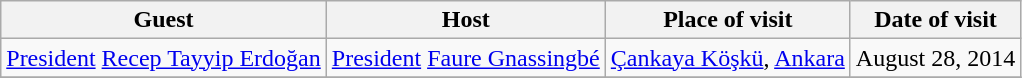<table class="wikitable" border="1">
<tr>
<th>Guest</th>
<th>Host</th>
<th>Place of visit</th>
<th>Date of visit</th>
</tr>
<tr>
<td> <a href='#'>President</a> <a href='#'>Recep Tayyip Erdoğan</a></td>
<td> <a href='#'>President</a> <a href='#'>Faure Gnassingbé</a></td>
<td><a href='#'>Çankaya Köşkü</a>, <a href='#'>Ankara</a></td>
<td>August 28, 2014</td>
</tr>
<tr>
</tr>
</table>
